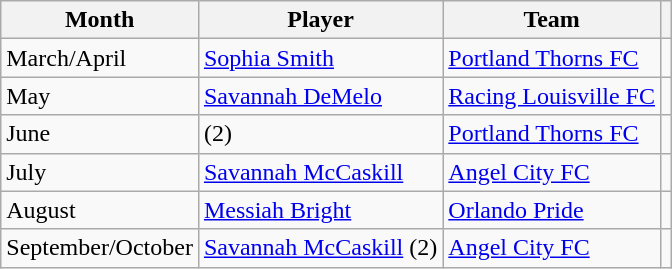<table class="wikitable">
<tr>
<th scope="col">Month</th>
<th scope="col">Player</th>
<th scope="col">Team</th>
<th scope="col"></th>
</tr>
<tr>
<td>March/April</td>
<td> <a href='#'>Sophia Smith</a></td>
<td><a href='#'>Portland Thorns FC</a></td>
<td></td>
</tr>
<tr>
<td>May</td>
<td> <a href='#'>Savannah DeMelo</a></td>
<td><a href='#'>Racing Louisville FC</a></td>
<td></td>
</tr>
<tr>
<td>June</td>
<td>  (2)</td>
<td><a href='#'>Portland Thorns FC</a></td>
<td></td>
</tr>
<tr>
<td>July</td>
<td> <a href='#'>Savannah McCaskill</a></td>
<td><a href='#'>Angel City FC</a></td>
<td></td>
</tr>
<tr>
<td>August</td>
<td> <a href='#'>Messiah Bright</a></td>
<td><a href='#'>Orlando Pride</a></td>
<td></td>
</tr>
<tr>
<td>September/October</td>
<td> <a href='#'>Savannah McCaskill</a> (2)</td>
<td><a href='#'>Angel City FC</a></td>
<td></td>
</tr>
</table>
